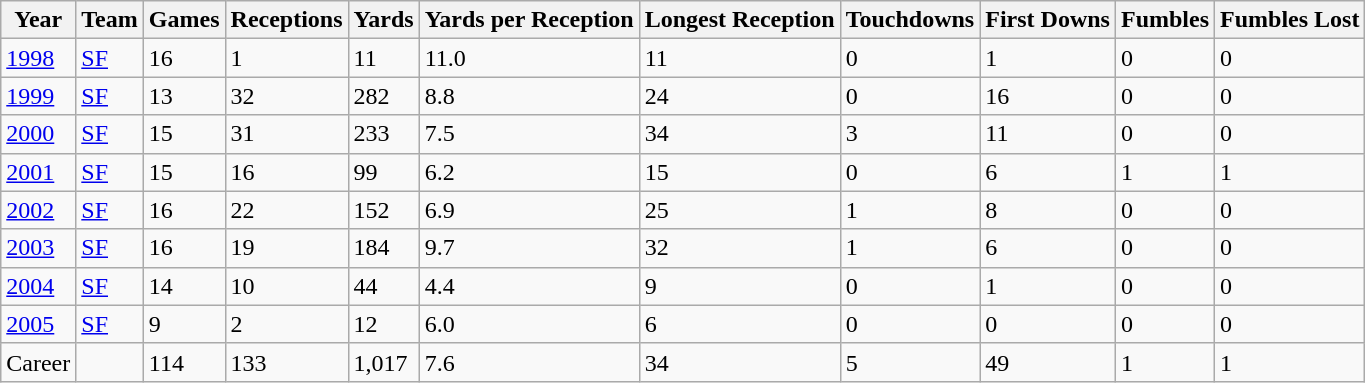<table class="wikitable">
<tr>
<th>Year</th>
<th>Team</th>
<th>Games</th>
<th>Receptions</th>
<th>Yards</th>
<th>Yards per Reception</th>
<th>Longest Reception</th>
<th>Touchdowns</th>
<th>First Downs</th>
<th>Fumbles</th>
<th>Fumbles Lost</th>
</tr>
<tr>
<td><a href='#'>1998</a></td>
<td><a href='#'>SF</a></td>
<td>16</td>
<td>1</td>
<td>11</td>
<td>11.0</td>
<td>11</td>
<td>0</td>
<td>1</td>
<td>0</td>
<td>0</td>
</tr>
<tr>
<td><a href='#'>1999</a></td>
<td><a href='#'>SF</a></td>
<td>13</td>
<td>32</td>
<td>282</td>
<td>8.8</td>
<td>24</td>
<td>0</td>
<td>16</td>
<td>0</td>
<td>0</td>
</tr>
<tr>
<td><a href='#'>2000</a></td>
<td><a href='#'>SF</a></td>
<td>15</td>
<td>31</td>
<td>233</td>
<td>7.5</td>
<td>34</td>
<td>3</td>
<td>11</td>
<td>0</td>
<td>0</td>
</tr>
<tr>
<td><a href='#'>2001</a></td>
<td><a href='#'>SF</a></td>
<td>15</td>
<td>16</td>
<td>99</td>
<td>6.2</td>
<td>15</td>
<td>0</td>
<td>6</td>
<td>1</td>
<td>1</td>
</tr>
<tr>
<td><a href='#'>2002</a></td>
<td><a href='#'>SF</a></td>
<td>16</td>
<td>22</td>
<td>152</td>
<td>6.9</td>
<td>25</td>
<td>1</td>
<td>8</td>
<td>0</td>
<td>0</td>
</tr>
<tr>
<td><a href='#'>2003</a></td>
<td><a href='#'>SF</a></td>
<td>16</td>
<td>19</td>
<td>184</td>
<td>9.7</td>
<td>32</td>
<td>1</td>
<td>6</td>
<td>0</td>
<td>0</td>
</tr>
<tr>
<td><a href='#'>2004</a></td>
<td><a href='#'>SF</a></td>
<td>14</td>
<td>10</td>
<td>44</td>
<td>4.4</td>
<td>9</td>
<td>0</td>
<td>1</td>
<td>0</td>
<td>0</td>
</tr>
<tr>
<td><a href='#'>2005</a></td>
<td><a href='#'>SF</a></td>
<td>9</td>
<td>2</td>
<td>12</td>
<td>6.0</td>
<td>6</td>
<td>0</td>
<td>0</td>
<td>0</td>
<td>0</td>
</tr>
<tr>
<td>Career</td>
<td></td>
<td>114</td>
<td>133</td>
<td>1,017</td>
<td>7.6</td>
<td>34</td>
<td>5</td>
<td>49</td>
<td>1</td>
<td>1</td>
</tr>
</table>
